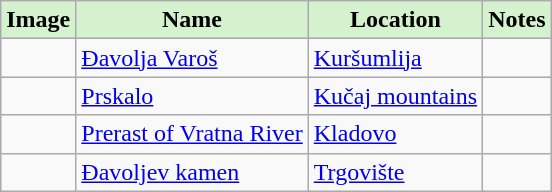<table class="wikitable">
<tr>
<th style=background:#D4F2CE;><strong>Image</strong></th>
<th style=background:#D4F2CE;><strong>Name</strong></th>
<th style=background:#D4F2CE;><strong>Location</strong></th>
<th style=background:#D4F2CE;><strong>Notes</strong></th>
</tr>
<tr>
<td></td>
<td><a href='#'>Đavolja Varoš</a></td>
<td><a href='#'>Kuršumlija</a> </td>
<td></td>
</tr>
<tr>
<td></td>
<td><a href='#'>Prskalo</a></td>
<td><a href='#'>Kučaj mountains</a></td>
<td></td>
</tr>
<tr>
<td></td>
<td><a href='#'>Prerast of Vratna River</a></td>
<td><a href='#'>Kladovo</a></td>
<td></td>
</tr>
<tr>
<td></td>
<td><a href='#'>Đavoljev kamen</a></td>
<td><a href='#'>Trgovište</a></td>
<td></td>
</tr>
</table>
